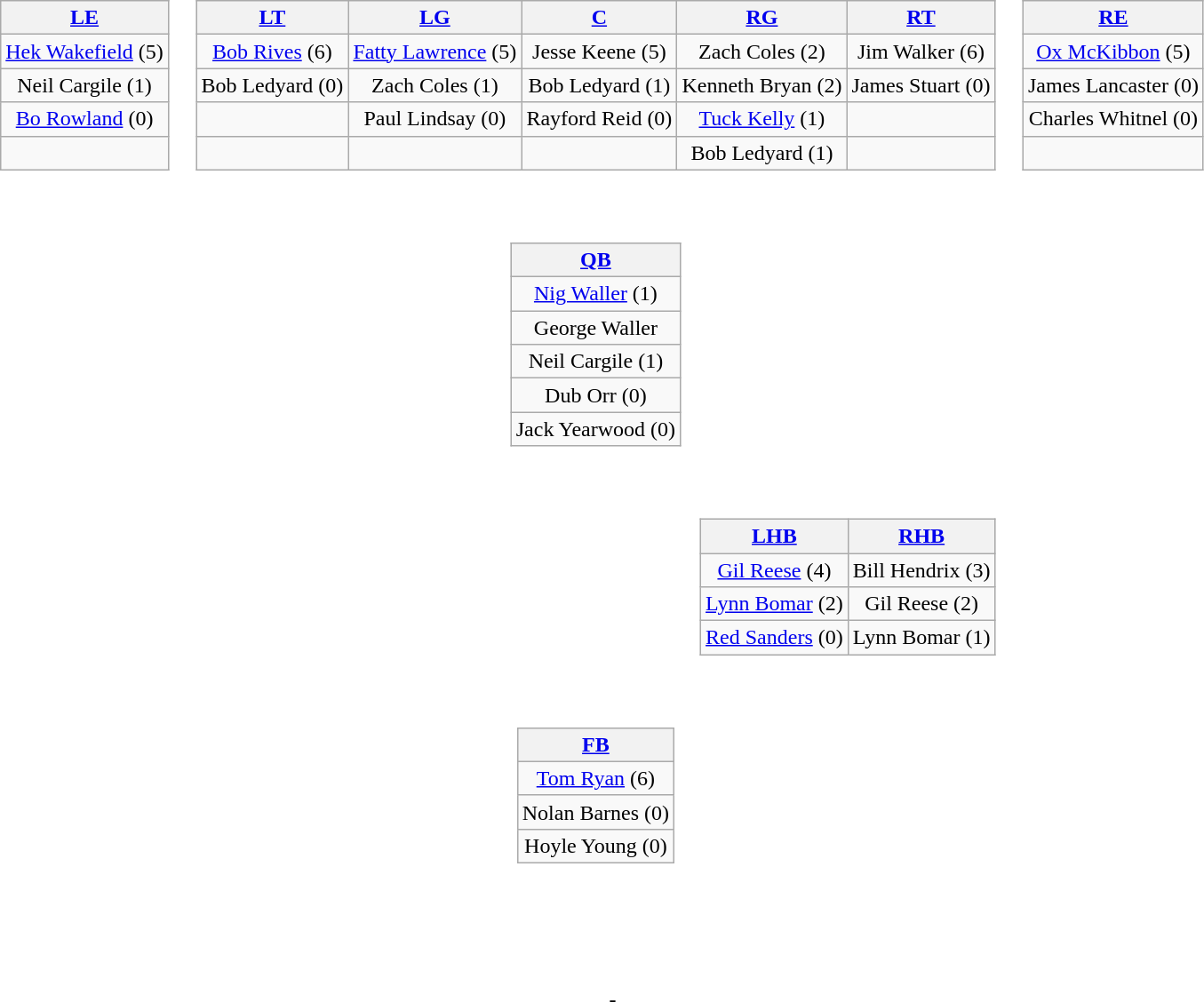<table>
<tr>
<td style="text-align:center;"><br><table style="width:100%">
<tr>
<td align="left"><br><table class="wikitable" style="text-align:center">
<tr>
<th><a href='#'>LE</a></th>
</tr>
<tr>
<td><a href='#'>Hek Wakefield</a> (5)</td>
</tr>
<tr>
<td>Neil Cargile (1)</td>
</tr>
<tr>
<td><a href='#'>Bo Rowland</a> (0)</td>
</tr>
<tr>
<td> </td>
</tr>
</table>
</td>
<td><br><table class="wikitable" style="text-align:center">
<tr>
<th><a href='#'>LT</a></th>
<th><a href='#'>LG</a></th>
<th><a href='#'>C</a></th>
<th><a href='#'>RG</a></th>
<th><a href='#'>RT</a></th>
</tr>
<tr>
<td><a href='#'>Bob Rives</a> (6)</td>
<td><a href='#'>Fatty Lawrence</a> (5)</td>
<td>Jesse Keene (5)</td>
<td>Zach Coles (2)</td>
<td>Jim Walker (6)</td>
</tr>
<tr>
<td>Bob Ledyard (0)</td>
<td>Zach Coles (1)</td>
<td>Bob Ledyard (1)</td>
<td>Kenneth Bryan (2)</td>
<td>James Stuart (0)</td>
</tr>
<tr>
<td></td>
<td>Paul Lindsay (0)</td>
<td>Rayford Reid (0)</td>
<td><a href='#'>Tuck Kelly</a> (1)</td>
<td></td>
</tr>
<tr>
<td></td>
<td></td>
<td></td>
<td>Bob Ledyard (1)</td>
<td></td>
</tr>
</table>
</td>
<td align="right"><br><table class="wikitable" style="text-align:center">
<tr>
<th><a href='#'>RE</a></th>
</tr>
<tr>
<td><a href='#'>Ox McKibbon</a> (5)</td>
</tr>
<tr>
<td>James Lancaster (0)</td>
</tr>
<tr>
<td>Charles Whitnel (0)</td>
</tr>
<tr>
<td> </td>
</tr>
</table>
</td>
</tr>
<tr>
<td></td>
<td align="center"><br><table class="wikitable" style="text-align:center">
<tr>
<th><a href='#'>QB</a></th>
</tr>
<tr>
<td><a href='#'>Nig Waller</a> (1)</td>
</tr>
<tr>
<td>George Waller</td>
</tr>
<tr>
<td>Neil Cargile (1)</td>
</tr>
<tr>
<td>Dub Orr (0)</td>
</tr>
<tr>
<td>Jack Yearwood (0)</td>
</tr>
</table>
</td>
</tr>
<tr>
<td></td>
<td align="right"><br><table class="wikitable" style="text-align:center">
<tr>
<th><a href='#'>LHB</a></th>
<th><a href='#'>RHB</a></th>
</tr>
<tr>
<td><a href='#'>Gil Reese</a> (4)</td>
<td>Bill Hendrix (3)</td>
</tr>
<tr>
<td><a href='#'>Lynn Bomar</a> (2)</td>
<td>Gil Reese (2)</td>
</tr>
<tr>
<td><a href='#'>Red Sanders</a> (0)</td>
<td>Lynn Bomar (1)</td>
</tr>
</table>
</td>
</tr>
<tr>
<td></td>
<td align="center"><br><table class="wikitable" style="text-align:center">
<tr>
<th><a href='#'>FB</a></th>
</tr>
<tr>
<td><a href='#'>Tom Ryan</a> (6)</td>
</tr>
<tr>
<td>Nolan Barnes (0)</td>
</tr>
<tr>
<td>Hoyle Young (0)</td>
</tr>
</table>
</td>
</tr>
</table>
</td>
</tr>
<tr>
<td style="height:3em"></td>
</tr>
<tr>
<td style="text-align:center;"><br>-</td>
</tr>
</table>
